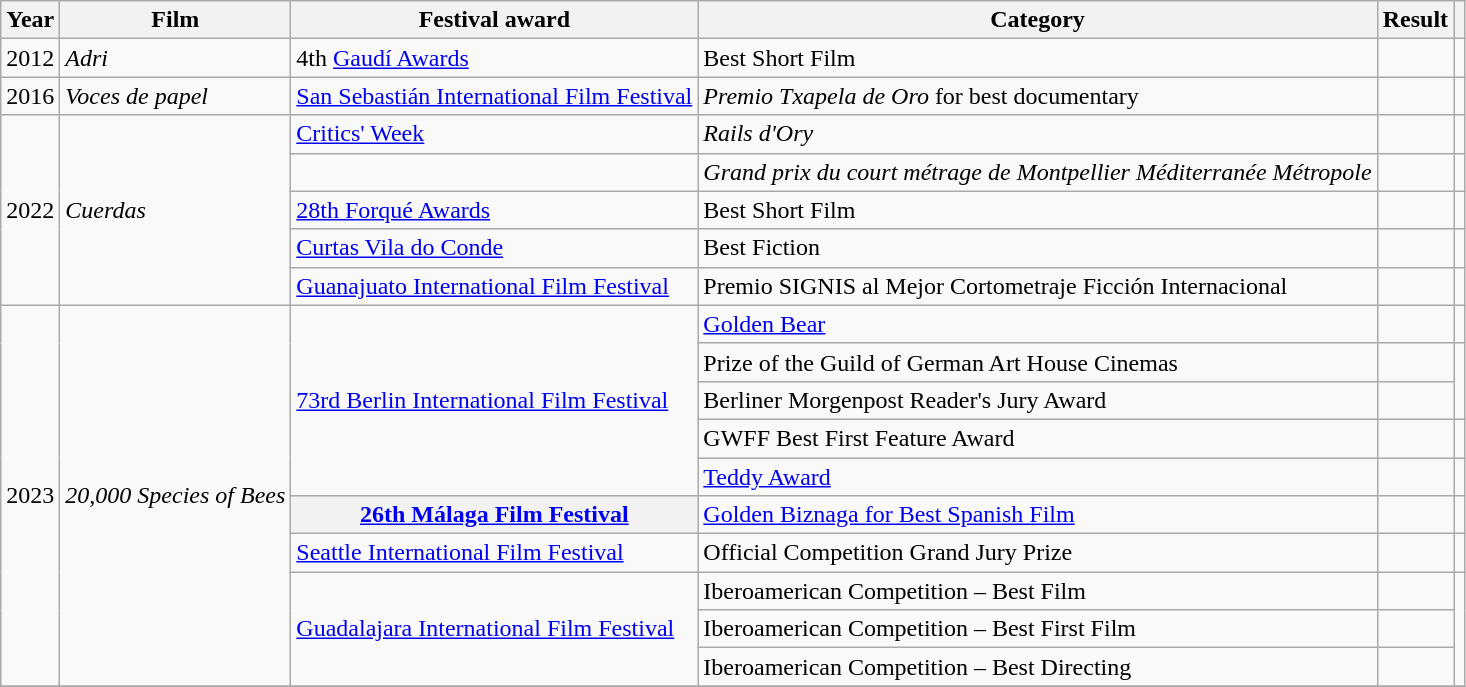<table class="wikitable plainrowheaders sortable">
<tr>
<th>Year</th>
<th>Film</th>
<th>Festival award</th>
<th>Category</th>
<th>Result</th>
<th></th>
</tr>
<tr>
<td>2012</td>
<td><em>Adri</em></td>
<td>4th <a href='#'>Gaudí Awards</a></td>
<td>Best Short Film</td>
<td></td>
<td align="center"></td>
</tr>
<tr>
<td>2016</td>
<td><em>Voces de papel</em></td>
<td><a href='#'>San Sebastián International Film Festival</a></td>
<td><em>Premio Txapela  de  Oro</em> for best documentary</td>
<td></td>
<td align="center"></td>
</tr>
<tr>
<td rowspan=5>2022</td>
<td rowspan=5><em>Cuerdas</em></td>
<td><a href='#'>Critics' Week</a></td>
<td><em>Rails d'Ory</em></td>
<td></td>
<td align="center"></td>
</tr>
<tr>
<td></td>
<td><em>Grand prix du court métrage de Montpellier Méditerranée Métropole</em></td>
<td></td>
<td align="center"></td>
</tr>
<tr>
<td><a href='#'>28th Forqué Awards</a></td>
<td>Best Short Film</td>
<td></td>
<td align="center"></td>
</tr>
<tr>
<td><a href='#'>Curtas Vila do Conde</a></td>
<td>Best Fiction</td>
<td></td>
<td align="center"></td>
</tr>
<tr>
<td><a href='#'>Guanajuato International Film Festival</a></td>
<td>Premio SIGNIS al Mejor Cortometraje Ficción Internacional</td>
<td></td>
<td align="center"></td>
</tr>
<tr>
<td rowspan=10>2023</td>
<td rowspan=10><em>20,000 Species of Bees</em></td>
<td rowspan=5><a href='#'>73rd Berlin International Film Festival</a></td>
<td><a href='#'>Golden Bear</a></td>
<td></td>
<td align="center" rowspan="1"></td>
</tr>
<tr>
<td>Prize of the Guild of German Art House Cinemas</td>
<td></td>
<td align="center" rowspan="2"></td>
</tr>
<tr>
<td>Berliner Morgenpost Reader's Jury Award</td>
<td></td>
</tr>
<tr>
<td>GWFF Best First Feature Award</td>
<td></td>
<td align="center"></td>
</tr>
<tr>
<td><a href='#'>Teddy Award</a></td>
<td></td>
<td align="center" rowspan="1"></td>
</tr>
<tr>
<th scope="row"><a href='#'>26th Málaga Film Festival</a></th>
<td><a href='#'>Golden Biznaga for Best Spanish Film</a></td>
<td></td>
<td align="center"></td>
</tr>
<tr>
<td><a href='#'>Seattle International Film Festival</a></td>
<td>Official Competition Grand Jury Prize</td>
<td></td>
<td align="center"></td>
</tr>
<tr>
<td rowspan=3><a href='#'>Guadalajara International Film Festival</a></td>
<td>Iberoamerican Competition – Best Film</td>
<td></td>
<td align="center" rowspan=3></td>
</tr>
<tr>
<td>Iberoamerican Competition – Best First Film</td>
<td></td>
</tr>
<tr>
<td>Iberoamerican Competition – Best Directing</td>
<td></td>
</tr>
<tr>
</tr>
</table>
